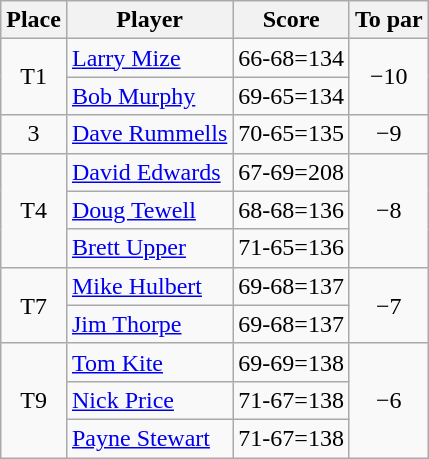<table class="wikitable">
<tr>
<th>Place</th>
<th>Player</th>
<th>Score</th>
<th>To par</th>
</tr>
<tr>
<td rowspan=2 align=center>T1</td>
<td> <a href='#'>Larry Mize</a></td>
<td align=center>66-68=134</td>
<td rowspan=2 align=center>−10</td>
</tr>
<tr>
<td> <a href='#'>Bob Murphy</a></td>
<td align=center>69-65=134</td>
</tr>
<tr>
<td align=center>3</td>
<td> <a href='#'>Dave Rummells</a></td>
<td align=center>70-65=135</td>
<td align=center>−9</td>
</tr>
<tr>
<td rowspan=3 align=center>T4</td>
<td> <a href='#'>David Edwards</a></td>
<td align=center>67-69=208</td>
<td rowspan=3 align=center>−8</td>
</tr>
<tr>
<td> <a href='#'>Doug Tewell</a></td>
<td align=center>68-68=136</td>
</tr>
<tr>
<td> <a href='#'>Brett Upper</a></td>
<td align=center>71-65=136</td>
</tr>
<tr>
<td rowspan=2 align=center>T7</td>
<td> <a href='#'>Mike Hulbert</a></td>
<td align=center>69-68=137</td>
<td rowspan=2 align=center>−7</td>
</tr>
<tr>
<td> <a href='#'>Jim Thorpe</a></td>
<td align=center>69-68=137</td>
</tr>
<tr>
<td rowspan=3 align=center>T9</td>
<td> <a href='#'>Tom Kite</a></td>
<td align=center>69-69=138</td>
<td rowspan=3 align=center>−6</td>
</tr>
<tr>
<td> <a href='#'>Nick Price</a></td>
<td align=center>71-67=138</td>
</tr>
<tr>
<td> <a href='#'>Payne Stewart</a></td>
<td align=center>71-67=138</td>
</tr>
</table>
